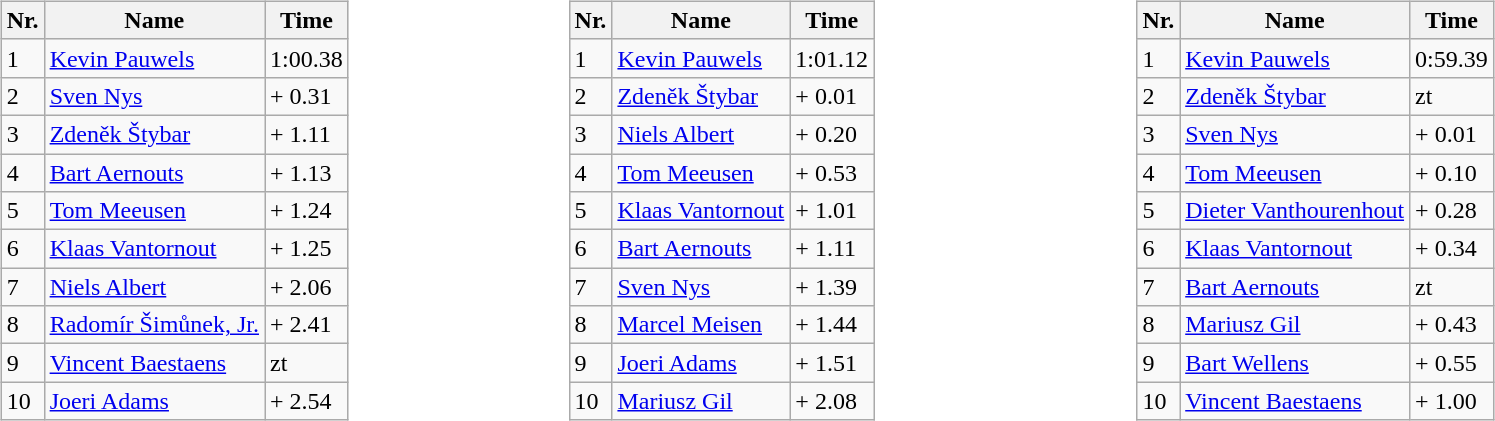<table width=90%>
<tr>
<td width=33% align=left valign=top><br><table class="wikitable">
<tr>
<th>Nr.</th>
<th>Name</th>
<th>Time</th>
</tr>
<tr>
<td>1</td>
<td> <a href='#'>Kevin Pauwels</a></td>
<td>1:00.38</td>
</tr>
<tr>
<td>2</td>
<td> <a href='#'>Sven Nys</a></td>
<td>+ 0.31</td>
</tr>
<tr>
<td>3</td>
<td> <a href='#'>Zdeněk Štybar</a></td>
<td>+ 1.11</td>
</tr>
<tr>
<td>4</td>
<td> <a href='#'>Bart Aernouts</a></td>
<td>+ 1.13</td>
</tr>
<tr>
<td>5</td>
<td> <a href='#'>Tom Meeusen</a></td>
<td>+ 1.24</td>
</tr>
<tr>
<td>6</td>
<td> <a href='#'>Klaas Vantornout</a></td>
<td>+ 1.25</td>
</tr>
<tr>
<td>7</td>
<td> <a href='#'>Niels Albert</a></td>
<td>+ 2.06</td>
</tr>
<tr>
<td>8</td>
<td> <a href='#'>Radomír Šimůnek, Jr.</a></td>
<td>+ 2.41</td>
</tr>
<tr>
<td>9</td>
<td> <a href='#'>Vincent Baestaens</a></td>
<td>zt</td>
</tr>
<tr>
<td>10</td>
<td> <a href='#'>Joeri Adams</a></td>
<td>+ 2.54</td>
</tr>
</table>
</td>
<td width=33% align=left valign=top><br><table class="wikitable">
<tr>
<th>Nr.</th>
<th>Name</th>
<th>Time</th>
</tr>
<tr>
<td>1</td>
<td> <a href='#'>Kevin Pauwels</a></td>
<td>1:01.12</td>
</tr>
<tr>
<td>2</td>
<td> <a href='#'>Zdeněk Štybar</a></td>
<td>+ 0.01</td>
</tr>
<tr>
<td>3</td>
<td> <a href='#'>Niels Albert</a></td>
<td>+ 0.20</td>
</tr>
<tr>
<td>4</td>
<td> <a href='#'>Tom Meeusen</a></td>
<td>+ 0.53</td>
</tr>
<tr>
<td>5</td>
<td> <a href='#'>Klaas Vantornout</a></td>
<td>+ 1.01</td>
</tr>
<tr>
<td>6</td>
<td> <a href='#'>Bart Aernouts</a></td>
<td>+ 1.11</td>
</tr>
<tr>
<td>7</td>
<td> <a href='#'>Sven Nys</a></td>
<td>+ 1.39</td>
</tr>
<tr>
<td>8</td>
<td> <a href='#'>Marcel Meisen</a></td>
<td>+ 1.44</td>
</tr>
<tr>
<td>9</td>
<td> <a href='#'>Joeri Adams</a></td>
<td>+ 1.51</td>
</tr>
<tr>
<td>10</td>
<td> <a href='#'>Mariusz Gil</a></td>
<td>+ 2.08</td>
</tr>
</table>
</td>
<td width=33% align=left valign=top><br><table class="wikitable">
<tr>
<th>Nr.</th>
<th>Name</th>
<th>Time</th>
</tr>
<tr>
<td>1</td>
<td> <a href='#'>Kevin Pauwels</a></td>
<td>0:59.39</td>
</tr>
<tr>
<td>2</td>
<td> <a href='#'>Zdeněk Štybar</a></td>
<td>zt</td>
</tr>
<tr>
<td>3</td>
<td> <a href='#'>Sven Nys</a></td>
<td>+ 0.01</td>
</tr>
<tr>
<td>4</td>
<td> <a href='#'>Tom Meeusen</a></td>
<td>+ 0.10</td>
</tr>
<tr>
<td>5</td>
<td> <a href='#'>Dieter Vanthourenhout</a></td>
<td>+ 0.28</td>
</tr>
<tr>
<td>6</td>
<td> <a href='#'>Klaas Vantornout</a></td>
<td>+ 0.34</td>
</tr>
<tr>
<td>7</td>
<td> <a href='#'>Bart Aernouts</a></td>
<td>zt</td>
</tr>
<tr>
<td>8</td>
<td> <a href='#'>Mariusz Gil</a></td>
<td>+ 0.43</td>
</tr>
<tr>
<td>9</td>
<td> <a href='#'>Bart Wellens</a></td>
<td>+ 0.55</td>
</tr>
<tr>
<td>10</td>
<td> <a href='#'>Vincent Baestaens</a></td>
<td>+ 1.00</td>
</tr>
</table>
</td>
</tr>
</table>
